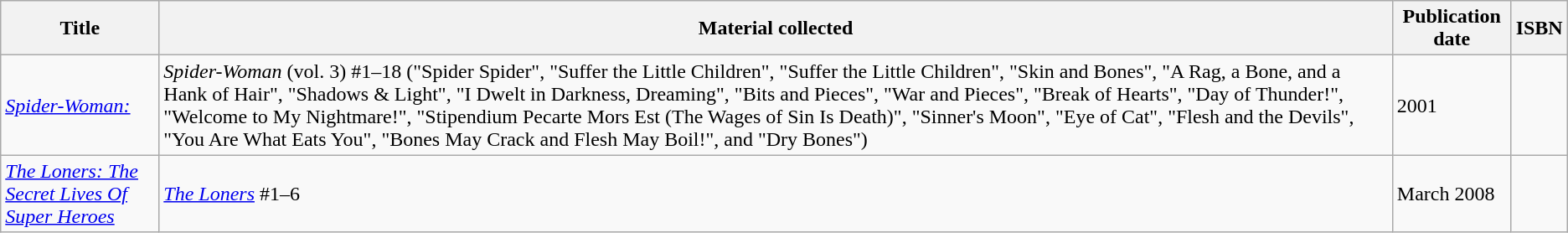<table class="wikitable">
<tr>
<th>Title</th>
<th>Material collected</th>
<th>Publication date</th>
<th>ISBN</th>
</tr>
<tr>
<td><a href='#'><em>Spider-Woman: </em></a></td>
<td><em>Spider-Woman</em> (vol. 3) #1–18 ("Spider Spider", "Suffer the Little Children", "Suffer the Little Children", "Skin and Bones", "A Rag, a Bone, and a Hank of Hair", "Shadows & Light", "I Dwelt in Darkness, Dreaming", "Bits and Pieces", "War and Pieces", "Break of Hearts", "Day of Thunder!", "Welcome to My Nightmare!", "Stipendium Pecarte Mors Est (The Wages of Sin Is Death)", "Sinner's Moon", "Eye of Cat", "Flesh and the Devils", "You Are What Eats You", "Bones May Crack and Flesh May Boil!", and "Dry Bones")</td>
<td>2001</td>
<td></td>
</tr>
<tr>
<td><em><a href='#'>The Loners: The Secret Lives Of Super Heroes</a></em></td>
<td><em><a href='#'>The Loners</a></em> #1–6</td>
<td>March 2008</td>
<td></td>
</tr>
</table>
